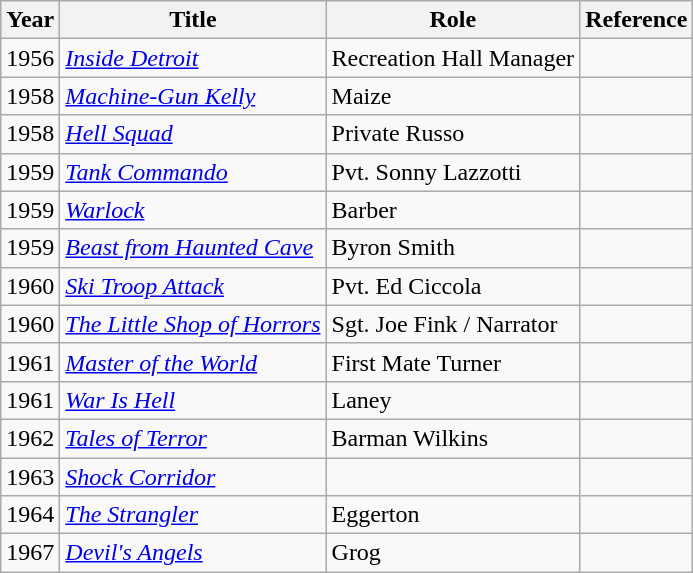<table class="wikitable">
<tr>
<th scope=col>Year</th>
<th scope=col>Title</th>
<th scope=col>Role</th>
<th scope=col>Reference</th>
</tr>
<tr>
<td>1956</td>
<td><em><a href='#'>Inside Detroit</a></em></td>
<td>Recreation Hall Manager</td>
<td></td>
</tr>
<tr>
<td>1958</td>
<td><em><a href='#'>Machine-Gun Kelly</a></em></td>
<td>Maize</td>
<td></td>
</tr>
<tr>
<td>1958</td>
<td><em><a href='#'>Hell Squad</a></em></td>
<td>Private Russo</td>
<td></td>
</tr>
<tr>
<td>1959</td>
<td><em><a href='#'>Tank Commando</a></em></td>
<td>Pvt. Sonny Lazzotti</td>
<td></td>
</tr>
<tr>
<td>1959</td>
<td><em><a href='#'>Warlock</a></em></td>
<td>Barber</td>
<td></td>
</tr>
<tr>
<td>1959</td>
<td><em><a href='#'>Beast from Haunted Cave</a></em></td>
<td>Byron Smith</td>
<td></td>
</tr>
<tr>
<td>1960</td>
<td><em><a href='#'>Ski Troop Attack</a></em></td>
<td>Pvt. Ed Ciccola</td>
<td></td>
</tr>
<tr>
<td>1960</td>
<td><em><a href='#'>The Little Shop of Horrors</a></em></td>
<td>Sgt. Joe Fink / Narrator</td>
<td></td>
</tr>
<tr>
<td>1961</td>
<td><em><a href='#'>Master of the World</a></em></td>
<td>First Mate Turner</td>
<td></td>
</tr>
<tr>
<td>1961</td>
<td><em><a href='#'>War Is Hell</a></em></td>
<td>Laney</td>
<td></td>
</tr>
<tr>
<td>1962</td>
<td><em><a href='#'>Tales of Terror</a></em></td>
<td>Barman Wilkins</td>
<td></td>
</tr>
<tr>
<td>1963</td>
<td><em><a href='#'>Shock Corridor</a></em></td>
<td></td>
<td></td>
</tr>
<tr>
<td>1964</td>
<td><em><a href='#'>The Strangler</a></em></td>
<td>Eggerton</td>
<td></td>
</tr>
<tr>
<td>1967</td>
<td><em><a href='#'>Devil's Angels</a></em></td>
<td>Grog</td>
<td></td>
</tr>
</table>
